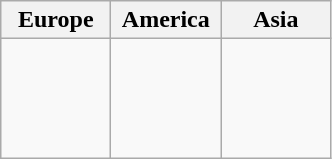<table class="wikitable">
<tr>
<th width=30%>Europe</th>
<th width=30%>America</th>
<th width=30%>Asia</th>
</tr>
<tr>
<td><br><br>
<br>
<br>
</td>
<td><br><br>
<br>
<br>
</td>
<td><br><br>
<br>
<br>
</td>
</tr>
</table>
